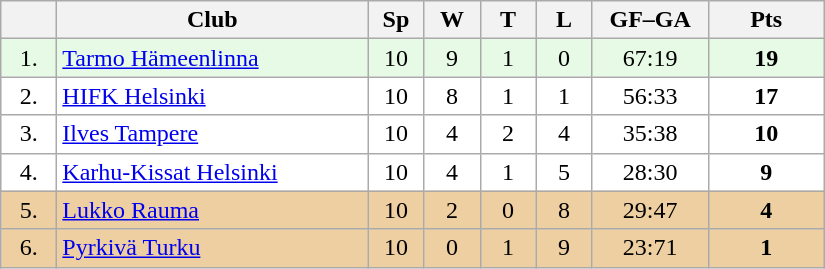<table class="wikitable">
<tr>
<th width="30"></th>
<th width="200">Club</th>
<th width="30">Sp</th>
<th width="30">W</th>
<th width="30">T</th>
<th width="30">L</th>
<th width="70">GF–GA</th>
<th width="70">Pts</th>
</tr>
<tr bgcolor="#e6fae6" align="center">
<td>1.</td>
<td align="left"><a href='#'>Tarmo Hämeenlinna</a></td>
<td>10</td>
<td>9</td>
<td>1</td>
<td>0</td>
<td>67:19</td>
<td><strong>19</strong></td>
</tr>
<tr bgcolor="#FFFFFF" align="center">
<td>2.</td>
<td align="left"><a href='#'>HIFK Helsinki</a></td>
<td>10</td>
<td>8</td>
<td>1</td>
<td>1</td>
<td>56:33</td>
<td><strong>17</strong></td>
</tr>
<tr bgcolor="#FFFFFF" align="center">
<td>3.</td>
<td align="left"><a href='#'>Ilves Tampere</a></td>
<td>10</td>
<td>4</td>
<td>2</td>
<td>4</td>
<td>35:38</td>
<td><strong>10</strong></td>
</tr>
<tr bgcolor="#FFFFFF" align="center">
<td>4.</td>
<td align="left"><a href='#'>Karhu-Kissat Helsinki</a></td>
<td>10</td>
<td>4</td>
<td>1</td>
<td>5</td>
<td>28:30</td>
<td><strong>9</strong></td>
</tr>
<tr bgcolor="#EECFA1" align="center">
<td>5.</td>
<td align="left"><a href='#'>Lukko Rauma</a></td>
<td>10</td>
<td>2</td>
<td>0</td>
<td>8</td>
<td>29:47</td>
<td><strong>4</strong></td>
</tr>
<tr bgcolor="#EECFA1" align="center">
<td>6.</td>
<td align="left"><a href='#'>Pyrkivä Turku</a></td>
<td>10</td>
<td>0</td>
<td>1</td>
<td>9</td>
<td>23:71</td>
<td><strong>1</strong></td>
</tr>
</table>
